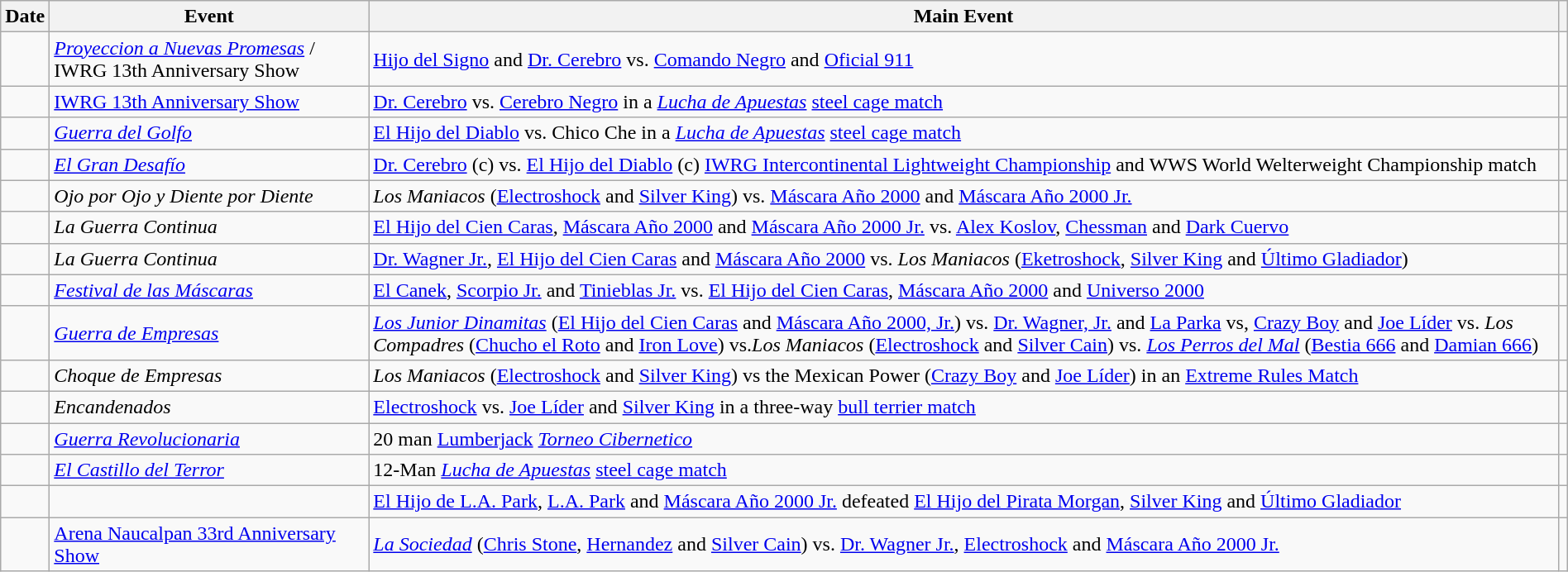<table class="wikitable sortable" width=100%>
<tr>
<th scope="col">Date</th>
<th scope="col">Event</th>
<th class=unsortable scope="col">Main Event</th>
<th class=unsortable scope="col"></th>
</tr>
<tr>
<td></td>
<td><em><a href='#'>Proyeccion a Nuevas Promesas</a></em> / IWRG 13th Anniversary Show</td>
<td><a href='#'>Hijo del Signo</a> and <a href='#'>Dr. Cerebro</a> vs. <a href='#'>Comando Negro</a> and <a href='#'>Oficial 911</a></td>
<td></td>
</tr>
<tr>
<td></td>
<td><a href='#'>IWRG 13th Anniversary Show</a></td>
<td><a href='#'>Dr. Cerebro</a> vs. <a href='#'>Cerebro Negro</a> in a <em><a href='#'>Lucha de Apuestas</a></em> <a href='#'>steel cage match</a></td>
<td></td>
</tr>
<tr>
<td></td>
<td><em><a href='#'>Guerra del Golfo</a></em></td>
<td><a href='#'>El Hijo del Diablo</a> vs. Chico Che in a <em><a href='#'>Lucha de Apuestas</a></em> <a href='#'>steel cage match</a></td>
<td></td>
</tr>
<tr>
<td></td>
<td><em><a href='#'>El Gran Desafío</a></em></td>
<td><a href='#'>Dr. Cerebro</a> (c) vs. <a href='#'>El Hijo del Diablo</a> (c) <a href='#'>IWRG Intercontinental Lightweight Championship</a> and WWS World Welterweight Championship match</td>
<td></td>
</tr>
<tr>
<td></td>
<td><em>Ojo por Ojo y Diente por Diente</em></td>
<td><em>Los Maniacos</em> (<a href='#'>Electroshock</a> and <a href='#'>Silver King</a>) vs. <a href='#'>Máscara Año 2000</a> and <a href='#'>Máscara Año 2000 Jr.</a></td>
<td></td>
</tr>
<tr>
<td></td>
<td><em>La Guerra Continua</em></td>
<td><a href='#'>El Hijo del Cien Caras</a>, <a href='#'>Máscara Año 2000</a> and <a href='#'>Máscara Año 2000 Jr.</a> vs. <a href='#'>Alex Koslov</a>, <a href='#'>Chessman</a> and <a href='#'>Dark Cuervo</a></td>
<td></td>
</tr>
<tr>
<td></td>
<td><em>La Guerra Continua</em></td>
<td><a href='#'>Dr. Wagner Jr.</a>, <a href='#'>El Hijo del Cien Caras</a> and <a href='#'>Máscara Año 2000</a> vs. <em>Los Maniacos</em> (<a href='#'>Eketroshock</a>, <a href='#'>Silver King</a> and <a href='#'>Último Gladiador</a>)</td>
<td></td>
</tr>
<tr>
<td></td>
<td><em><a href='#'>Festival de las Máscaras</a></em></td>
<td><a href='#'>El Canek</a>, <a href='#'>Scorpio Jr.</a> and <a href='#'>Tinieblas Jr.</a> vs. <a href='#'>El Hijo del Cien Caras</a>, <a href='#'>Máscara Año 2000</a> and <a href='#'>Universo 2000</a></td>
<td></td>
</tr>
<tr>
<td></td>
<td><em><a href='#'>Guerra de Empresas</a></em></td>
<td><em><a href='#'>Los Junior Dinamitas</a></em> (<a href='#'>El Hijo del Cien Caras</a> and <a href='#'>Máscara Año 2000, Jr.</a>) vs. <a href='#'>Dr. Wagner, Jr.</a> and <a href='#'>La Parka</a> vs, <a href='#'>Crazy Boy</a> and <a href='#'>Joe Líder</a> vs. <em>Los Compadres</em> (<a href='#'>Chucho el Roto</a> and <a href='#'>Iron Love</a>) vs.<em>Los Maniacos</em> (<a href='#'>Electroshock</a> and <a href='#'>Silver Cain</a>) vs. <em><a href='#'>Los Perros del Mal</a></em> (<a href='#'>Bestia 666</a> and <a href='#'>Damian 666</a>)</td>
<td></td>
</tr>
<tr>
<td></td>
<td><em>Choque de Empresas</em></td>
<td><em>Los Maniacos</em> (<a href='#'>Electroshock</a> and <a href='#'>Silver King</a>) vs the Mexican Power (<a href='#'>Crazy Boy</a> and <a href='#'>Joe Líder</a>) in an <a href='#'>Extreme Rules Match</a></td>
<td></td>
</tr>
<tr>
<td></td>
<td><em>Encandenados</em></td>
<td><a href='#'>Electroshock</a> vs. <a href='#'>Joe Líder</a> and <a href='#'>Silver King</a> in a three-way <a href='#'>bull terrier match</a></td>
<td></td>
</tr>
<tr>
<td></td>
<td><em><a href='#'>Guerra Revolucionaria</a></em></td>
<td>20 man <a href='#'>Lumberjack</a> <em><a href='#'>Torneo Cibernetico</a></em></td>
<td></td>
</tr>
<tr>
<td></td>
<td><em><a href='#'>El Castillo del Terror</a></em></td>
<td>12-Man <em><a href='#'>Lucha de Apuestas</a></em> <a href='#'>steel cage match</a></td>
<td></td>
</tr>
<tr>
<td></td>
<td></td>
<td><a href='#'>El Hijo de L.A. Park</a>, <a href='#'>L.A. Park</a> and <a href='#'>Máscara Año 2000 Jr.</a> defeated <a href='#'>El Hijo del Pirata Morgan</a>, <a href='#'>Silver King</a> and <a href='#'>Último Gladiador</a></td>
<td></td>
</tr>
<tr>
<td></td>
<td><a href='#'>Arena Naucalpan 33rd Anniversary Show</a></td>
<td><em><a href='#'>La Sociedad</a></em> (<a href='#'>Chris Stone</a>, <a href='#'>Hernandez</a> and <a href='#'>Silver Cain</a>) vs. <a href='#'>Dr. Wagner Jr.</a>, <a href='#'>Electroshock</a> and <a href='#'>Máscara Año 2000 Jr.</a></td>
<td></td>
</tr>
</table>
